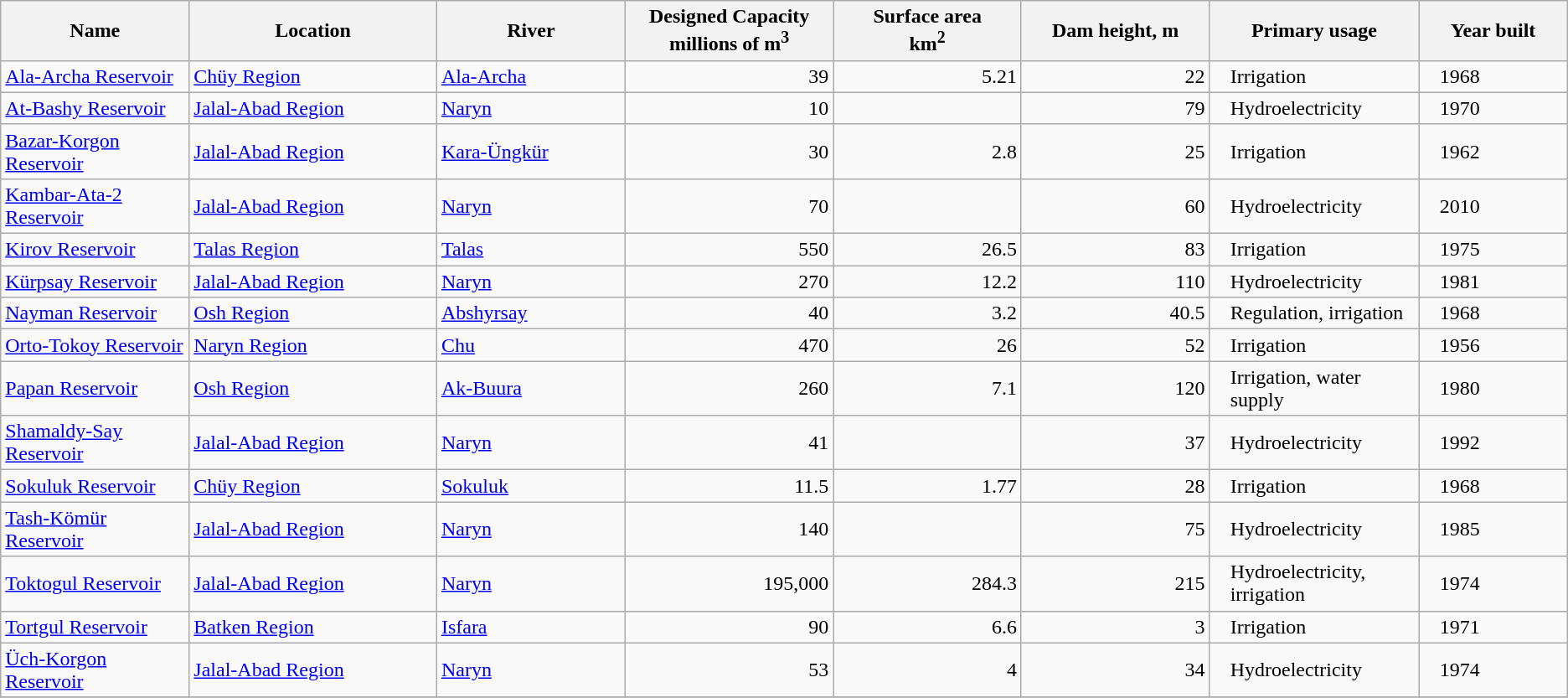<table class="wikitable sortable">
<tr>
<th style="width:9em;">Name</th>
<th style="width:12em;">Location</th>
<th style="width:9em;">River</th>
<th style="width:10em;">Designed Capacity<br>millions of m<sup>3</sup></th>
<th style="width:9em;">Surface area<br> km<sup>2</sup></th>
<th style="width:9em;">Dam height, m</th>
<th style="width:10em;">Primary usage</th>
<th style="width:7em;">Year built</th>
</tr>
<tr>
<td><a href='#'>Ala-Archa Reservoir</a></td>
<td><a href='#'>Chüy Region</a></td>
<td><a href='#'>Ala-Archa</a></td>
<td style="text-align:right;">39</td>
<td style="text-align:right;">5.21</td>
<td style="text-align:right;">22</td>
<td style="padding-left:1em;">Irrigation</td>
<td style="padding-left:1em;">1968</td>
</tr>
<tr>
<td><a href='#'>At-Bashy Reservoir</a></td>
<td><a href='#'>Jalal-Abad Region</a></td>
<td><a href='#'>Naryn</a></td>
<td style="text-align:right;">10</td>
<td style="text-align:right;"></td>
<td style="text-align:right;">79</td>
<td style="padding-left:1em;">Hydroelectricity</td>
<td style="padding-left:1em;">1970</td>
</tr>
<tr>
<td><a href='#'>Bazar-Korgon Reservoir</a></td>
<td><a href='#'>Jalal-Abad Region</a></td>
<td><a href='#'>Kara-Üngkür</a></td>
<td style="text-align:right;">30</td>
<td style="text-align:right;">2.8</td>
<td style="text-align:right;">25</td>
<td style="padding-left:1em;">Irrigation</td>
<td style="padding-left:1em;">1962</td>
</tr>
<tr>
<td><a href='#'>Kambar-Ata-2 Reservoir</a></td>
<td><a href='#'>Jalal-Abad Region</a></td>
<td><a href='#'>Naryn</a></td>
<td style="text-align:right;">70</td>
<td style="text-align:right;"></td>
<td style="text-align:right;">60</td>
<td style="padding-left:1em;">Hydroelectricity</td>
<td style="padding-left:1em;">2010</td>
</tr>
<tr>
<td><a href='#'>Kirov Reservoir</a></td>
<td><a href='#'>Talas Region</a></td>
<td><a href='#'>Talas</a></td>
<td style="text-align:right;">550</td>
<td style="text-align:right;">26.5</td>
<td style="text-align:right;">83</td>
<td style="padding-left:1em;">Irrigation</td>
<td style="padding-left:1em;">1975</td>
</tr>
<tr>
<td><a href='#'>Kürpsay Reservoir</a></td>
<td><a href='#'>Jalal-Abad Region</a></td>
<td><a href='#'>Naryn</a></td>
<td style="text-align:right;">270</td>
<td style="text-align:right;">12.2</td>
<td style="text-align:right;">110</td>
<td style="padding-left:1em;">Hydroelectricity</td>
<td style="padding-left:1em;">1981</td>
</tr>
<tr>
<td><a href='#'>Nayman Reservoir</a></td>
<td><a href='#'>Osh Region</a></td>
<td><a href='#'>Abshyrsay</a></td>
<td style="text-align:right;">40</td>
<td style="text-align:right;">3.2</td>
<td style="text-align:right;">40.5</td>
<td style="padding-left:1em;">Regulation, irrigation</td>
<td style="padding-left:1em;">1968</td>
</tr>
<tr>
<td><a href='#'>Orto-Tokoy Reservoir</a></td>
<td><a href='#'>Naryn Region</a></td>
<td><a href='#'>Chu</a></td>
<td style="text-align:right;">470</td>
<td style="text-align:right;">26</td>
<td style="text-align:right;">52</td>
<td style="padding-left:1em;">Irrigation</td>
<td style="padding-left:1em;">1956</td>
</tr>
<tr>
<td><a href='#'>Papan Reservoir</a></td>
<td><a href='#'>Osh Region</a></td>
<td><a href='#'>Ak-Buura</a></td>
<td style="text-align:right;">260</td>
<td style="text-align:right;">7.1</td>
<td style="text-align:right;">120</td>
<td style="padding-left:1em;">Irrigation, water supply</td>
<td style="padding-left:1em;">1980</td>
</tr>
<tr>
<td><a href='#'>Shamaldy-Say Reservoir</a></td>
<td><a href='#'>Jalal-Abad Region</a></td>
<td><a href='#'>Naryn</a></td>
<td style="text-align:right;">41</td>
<td style="text-align:right;"></td>
<td style="text-align:right;">37</td>
<td style="padding-left:1em;">Hydroelectricity</td>
<td style="padding-left:1em;">1992</td>
</tr>
<tr>
<td><a href='#'>Sokuluk Reservoir</a></td>
<td><a href='#'>Chüy Region</a></td>
<td><a href='#'>Sokuluk</a></td>
<td style="text-align:right;">11.5</td>
<td style="text-align:right;">1.77</td>
<td style="text-align:right;">28</td>
<td style="padding-left:1em;">Irrigation</td>
<td style="padding-left:1em;">1968</td>
</tr>
<tr>
<td><a href='#'>Tash-Kömür Reservoir</a></td>
<td><a href='#'>Jalal-Abad Region</a></td>
<td><a href='#'>Naryn</a></td>
<td style="text-align:right;">140</td>
<td style="text-align:right;"></td>
<td style="text-align:right;">75</td>
<td style="padding-left:1em;">Hydroelectricity</td>
<td style="padding-left:1em;">1985</td>
</tr>
<tr>
<td><a href='#'>Toktogul Reservoir</a></td>
<td><a href='#'>Jalal-Abad Region</a></td>
<td><a href='#'>Naryn</a></td>
<td style="text-align:right;">195,000</td>
<td style="text-align:right;">284.3</td>
<td style="text-align:right;">215</td>
<td style="padding-left:1em;">Hydroelectricity, irrigation</td>
<td style="padding-left:1em;">1974</td>
</tr>
<tr>
<td><a href='#'>Tortgul Reservoir</a></td>
<td><a href='#'>Batken Region</a></td>
<td><a href='#'>Isfara</a></td>
<td style="text-align:right;">90</td>
<td style="text-align:right;">6.6</td>
<td style="text-align:right;">3</td>
<td style="padding-left:1em;">Irrigation</td>
<td style="padding-left:1em;">1971</td>
</tr>
<tr>
<td><a href='#'>Üch-Korgon Reservoir</a></td>
<td><a href='#'>Jalal-Abad Region</a></td>
<td><a href='#'>Naryn</a></td>
<td style="text-align:right;">53</td>
<td style="text-align:right;">4</td>
<td style="text-align:right;">34</td>
<td style="padding-left:1em;">Hydroelectricity</td>
<td style="padding-left:1em;">1974</td>
</tr>
<tr>
</tr>
</table>
